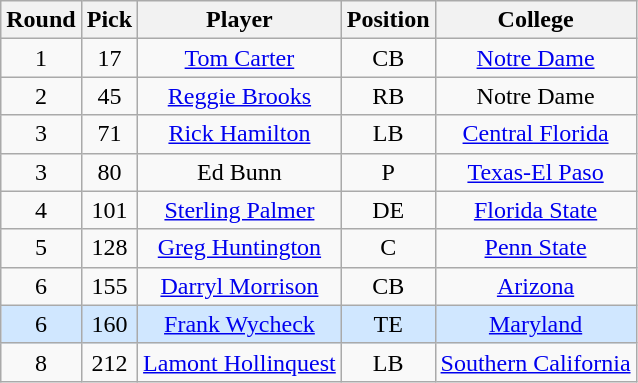<table class="wikitable sortable sortable"  style="text-align:center;">
<tr>
<th>Round</th>
<th>Pick</th>
<th>Player</th>
<th>Position</th>
<th>College</th>
</tr>
<tr>
<td>1</td>
<td>17</td>
<td><a href='#'>Tom Carter</a></td>
<td>CB</td>
<td><a href='#'>Notre Dame</a></td>
</tr>
<tr>
<td>2</td>
<td>45</td>
<td><a href='#'>Reggie Brooks</a></td>
<td>RB</td>
<td>Notre Dame</td>
</tr>
<tr>
<td>3</td>
<td>71</td>
<td><a href='#'>Rick Hamilton</a></td>
<td>LB</td>
<td><a href='#'>Central Florida</a></td>
</tr>
<tr>
<td>3</td>
<td>80</td>
<td>Ed Bunn</td>
<td>P</td>
<td><a href='#'>Texas-El Paso</a></td>
</tr>
<tr>
<td>4</td>
<td>101</td>
<td><a href='#'>Sterling Palmer</a></td>
<td>DE</td>
<td><a href='#'>Florida State</a></td>
</tr>
<tr>
<td>5</td>
<td>128</td>
<td><a href='#'>Greg Huntington</a></td>
<td>C</td>
<td><a href='#'>Penn State</a></td>
</tr>
<tr>
<td>6</td>
<td>155</td>
<td><a href='#'>Darryl Morrison</a></td>
<td>CB</td>
<td><a href='#'>Arizona</a></td>
</tr>
<tr style="background:#d0e7ff;">
<td>6</td>
<td>160</td>
<td><a href='#'>Frank Wycheck</a></td>
<td>TE</td>
<td><a href='#'>Maryland</a></td>
</tr>
<tr>
<td>8</td>
<td>212</td>
<td><a href='#'>Lamont Hollinquest</a></td>
<td>LB</td>
<td><a href='#'>Southern California</a></td>
</tr>
</table>
